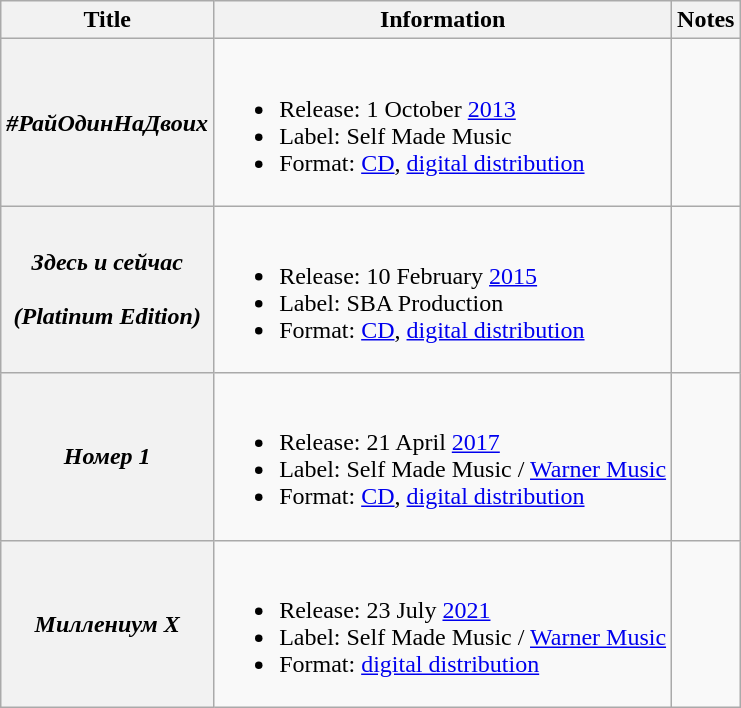<table class="wikitable" style="font-size: 100%">
<tr>
<th>Title</th>
<th>Information</th>
<th>Notes</th>
</tr>
<tr>
<th scope="row"><strong><em>#РайОдинНаДвоих</em></strong></th>
<td><br><ul><li>Release: 1 October <a href='#'>2013</a></li><li>Label: Self Made Music</li><li>Format: <a href='#'>CD</a>, <a href='#'>digital distribution</a></li></ul></td>
<td></td>
</tr>
<tr>
<th scope="row"><strong><em>Здесь и сейчас <br><br>(Platinum Edition)</em></strong></th>
<td><br><ul><li>Release: 10 February <a href='#'>2015</a></li><li>Label: SBA Production</li><li>Format: <a href='#'>CD</a>, <a href='#'>digital distribution</a></li></ul></td>
<td></td>
</tr>
<tr>
<th scope="row"><strong><em>Номер 1</em></strong></th>
<td><br><ul><li>Release: 21 April <a href='#'>2017</a></li><li>Label: Self Made Music / <a href='#'>Warner Music</a></li><li>Format: <a href='#'>CD</a>, <a href='#'>digital distribution</a></li></ul></td>
<td></td>
</tr>
<tr>
<th scope="row"><strong><em>Миллениум X</em></strong></th>
<td><br><ul><li>Release: 23 July <a href='#'>2021</a></li><li>Label: Self Made Music / <a href='#'>Warner Music</a></li><li>Format: <a href='#'>digital distribution</a></li></ul></td>
<td></td>
</tr>
</table>
